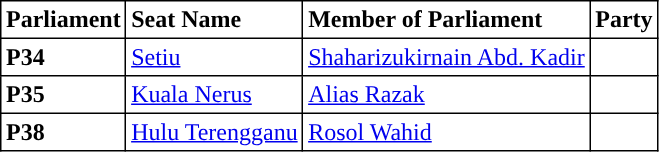<table class="toccolours sortable" border="1" cellpadding="3" style="border-collapse:collapse; text-align: left;">
<tr>
<th align="center">Parliament</th>
<th>Seat Name</th>
<th>Member of Parliament</th>
<th>Party</th>
</tr>
<tr>
<th align="left">P34</th>
<td><a href='#'>Setiu</a></td>
<td><a href='#'>Shaharizukirnain Abd. Kadir</a></td>
<td></td>
</tr>
<tr>
<th align="left">P35</th>
<td><a href='#'>Kuala Nerus</a></td>
<td><a href='#'>Alias Razak</a></td>
<td></td>
</tr>
<tr>
<th align="left">P38</th>
<td><a href='#'>Hulu Terengganu</a></td>
<td><a href='#'>Rosol Wahid</a></td>
<td></td>
</tr>
</table>
